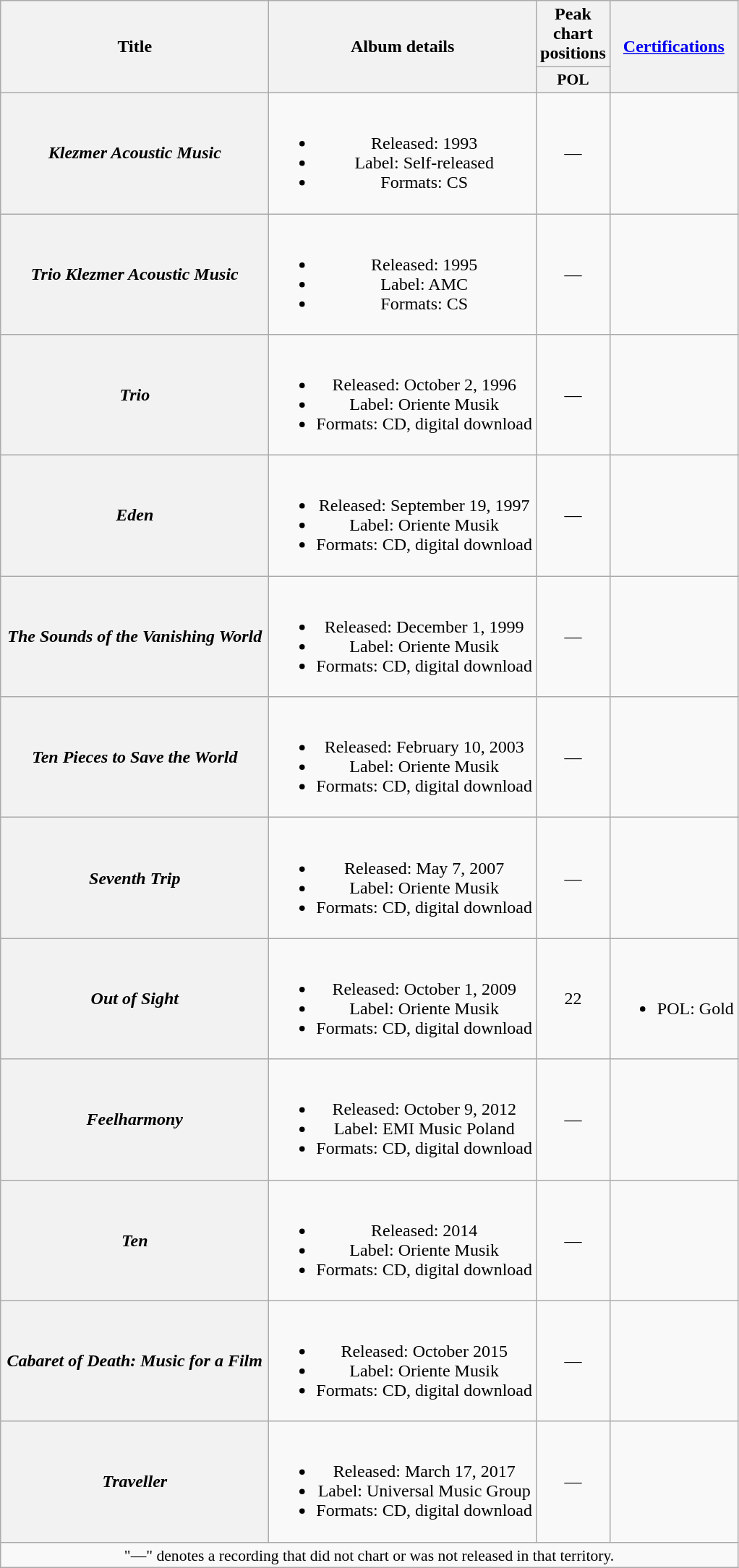<table class="wikitable plainrowheaders" style="text-align:center;">
<tr>
<th scope="col" rowspan="2" style="width:15em;">Title</th>
<th scope="col" rowspan="2">Album details</th>
<th scope="col" colspan="1">Peak chart positions</th>
<th scope="col" rowspan="2"><a href='#'>Certifications</a></th>
</tr>
<tr>
<th scope="col" style="width:3em;font-size:90%;">POL<br></th>
</tr>
<tr>
<th scope="row"><em>Klezmer Acoustic Music</em></th>
<td><br><ul><li>Released: 1993</li><li>Label: Self-released</li><li>Formats: CS</li></ul></td>
<td>—</td>
<td></td>
</tr>
<tr>
<th scope="row"><em>Trio Klezmer Acoustic Music</em></th>
<td><br><ul><li>Released: 1995</li><li>Label: AMC</li><li>Formats: CS</li></ul></td>
<td>—</td>
<td></td>
</tr>
<tr>
<th scope="row"><em>Trio</em></th>
<td><br><ul><li>Released: October 2, 1996</li><li>Label: Oriente Musik</li><li>Formats: CD, digital download</li></ul></td>
<td>—</td>
<td></td>
</tr>
<tr>
<th scope="row"><em>Eden</em></th>
<td><br><ul><li>Released: September 19, 1997</li><li>Label: Oriente Musik</li><li>Formats: CD, digital download</li></ul></td>
<td>—</td>
<td></td>
</tr>
<tr>
<th scope="row"><em>The Sounds of the Vanishing World</em></th>
<td><br><ul><li>Released: December 1, 1999</li><li>Label: Oriente Musik</li><li>Formats: CD, digital download</li></ul></td>
<td>—</td>
<td></td>
</tr>
<tr>
<th scope="row"><em>Ten Pieces to Save the World</em></th>
<td><br><ul><li>Released: February 10, 2003</li><li>Label: Oriente Musik</li><li>Formats: CD, digital download</li></ul></td>
<td>—</td>
<td></td>
</tr>
<tr>
<th scope="row"><em>Seventh Trip</em></th>
<td><br><ul><li>Released: May 7, 2007</li><li>Label: Oriente Musik</li><li>Formats: CD, digital download</li></ul></td>
<td>—</td>
<td></td>
</tr>
<tr>
<th scope="row"><em>Out of Sight</em></th>
<td><br><ul><li>Released: October 1, 2009</li><li>Label: Oriente Musik</li><li>Formats: CD, digital download</li></ul></td>
<td>22</td>
<td><br><ul><li>POL: Gold</li></ul></td>
</tr>
<tr>
<th scope="row"><em>Feelharmony</em></th>
<td><br><ul><li>Released: October 9, 2012</li><li>Label: EMI Music Poland</li><li>Formats: CD, digital download</li></ul></td>
<td>—</td>
<td></td>
</tr>
<tr>
<th scope="row"><em>Ten</em></th>
<td><br><ul><li>Released: 2014</li><li>Label: Oriente Musik</li><li>Formats: CD, digital download</li></ul></td>
<td>—</td>
<td></td>
</tr>
<tr>
<th scope="row"><em>Cabaret of Death: Music for a Film</em></th>
<td><br><ul><li>Released: October 2015</li><li>Label: Oriente Musik</li><li>Formats: CD, digital download</li></ul></td>
<td>—</td>
<td></td>
</tr>
<tr>
<th scope="row"><em>Traveller</em></th>
<td><br><ul><li>Released: March 17, 2017</li><li>Label: Universal Music Group</li><li>Formats: CD, digital download</li></ul></td>
<td>—</td>
<td></td>
</tr>
<tr>
<td colspan="20" style="font-size:90%">"—" denotes a recording that did not chart or was not released in that territory.</td>
</tr>
</table>
